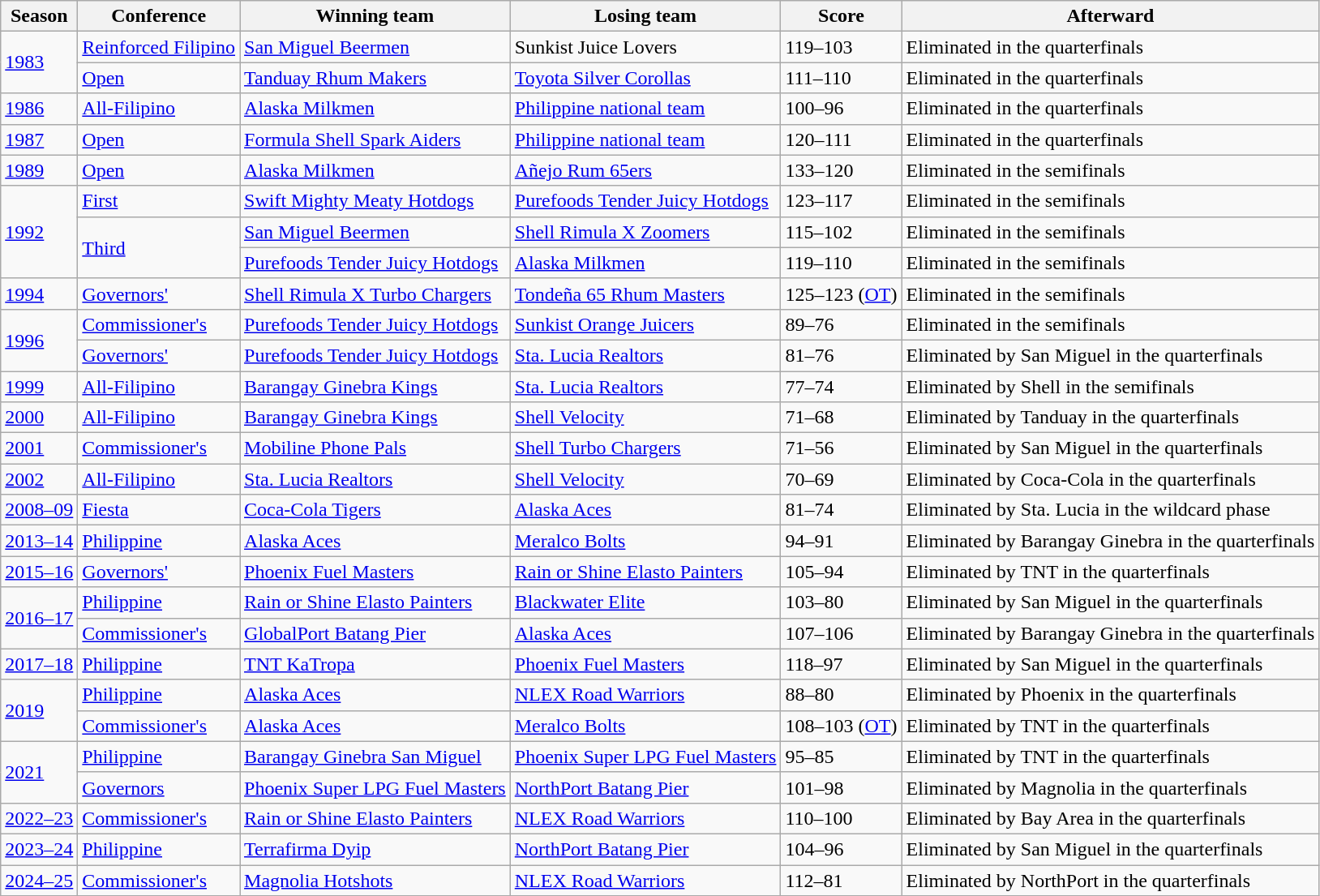<table class=wikitable>
<tr>
<th>Season</th>
<th>Conference</th>
<th>Winning team</th>
<th>Losing team</th>
<th>Score</th>
<th>Afterward</th>
</tr>
<tr>
<td rowspan="2"><a href='#'>1983</a></td>
<td><a href='#'>Reinforced Filipino</a></td>
<td><a href='#'>San Miguel Beermen</a></td>
<td>Sunkist Juice Lovers</td>
<td>119–103</td>
<td>Eliminated in the quarterfinals</td>
</tr>
<tr>
<td><a href='#'>Open</a></td>
<td><a href='#'>Tanduay Rhum Makers</a></td>
<td><a href='#'>Toyota Silver Corollas</a></td>
<td>111–110</td>
<td>Eliminated in the quarterfinals</td>
</tr>
<tr>
<td><a href='#'>1986</a></td>
<td><a href='#'>All-Filipino</a></td>
<td><a href='#'>Alaska Milkmen</a></td>
<td><a href='#'>Philippine national team</a></td>
<td>100–96</td>
<td>Eliminated in the quarterfinals</td>
</tr>
<tr>
<td><a href='#'>1987</a></td>
<td><a href='#'>Open</a></td>
<td><a href='#'>Formula Shell Spark Aiders</a></td>
<td><a href='#'>Philippine national team</a></td>
<td>120–111</td>
<td>Eliminated in the quarterfinals</td>
</tr>
<tr>
<td><a href='#'>1989</a></td>
<td><a href='#'>Open</a></td>
<td><a href='#'>Alaska Milkmen</a></td>
<td><a href='#'>Añejo Rum 65ers</a></td>
<td>133–120</td>
<td>Eliminated in the semifinals</td>
</tr>
<tr>
<td rowspan="3"><a href='#'>1992</a></td>
<td><a href='#'>First</a></td>
<td><a href='#'>Swift Mighty Meaty Hotdogs</a></td>
<td><a href='#'>Purefoods Tender Juicy Hotdogs</a></td>
<td>123–117</td>
<td>Eliminated in the semifinals</td>
</tr>
<tr>
<td rowspan="2"><a href='#'>Third</a></td>
<td><a href='#'>San Miguel Beermen</a></td>
<td><a href='#'>Shell Rimula X Zoomers</a></td>
<td>115–102</td>
<td>Eliminated in the semifinals</td>
</tr>
<tr>
<td><a href='#'>Purefoods Tender Juicy Hotdogs</a></td>
<td><a href='#'>Alaska Milkmen</a></td>
<td>119–110</td>
<td>Eliminated in the semifinals</td>
</tr>
<tr>
<td><a href='#'>1994</a></td>
<td><a href='#'>Governors'</a></td>
<td><a href='#'>Shell Rimula X Turbo Chargers</a></td>
<td><a href='#'>Tondeña 65 Rhum Masters</a></td>
<td>125–123 (<a href='#'>OT</a>)</td>
<td>Eliminated in the semifinals</td>
</tr>
<tr>
<td rowspan="2"><a href='#'>1996</a></td>
<td><a href='#'>Commissioner's</a></td>
<td><a href='#'>Purefoods Tender Juicy Hotdogs</a></td>
<td><a href='#'>Sunkist Orange Juicers</a></td>
<td>89–76</td>
<td>Eliminated in the semifinals</td>
</tr>
<tr>
<td><a href='#'>Governors'</a></td>
<td><a href='#'>Purefoods Tender Juicy Hotdogs</a></td>
<td><a href='#'>Sta. Lucia Realtors</a></td>
<td>81–76</td>
<td>Eliminated by San Miguel in the quarterfinals</td>
</tr>
<tr>
<td><a href='#'>1999</a></td>
<td><a href='#'>All-Filipino</a></td>
<td><a href='#'>Barangay Ginebra Kings</a></td>
<td><a href='#'>Sta. Lucia Realtors</a></td>
<td>77–74</td>
<td>Eliminated by Shell in the semifinals</td>
</tr>
<tr>
<td><a href='#'>2000</a></td>
<td><a href='#'>All-Filipino</a></td>
<td><a href='#'>Barangay Ginebra Kings</a></td>
<td><a href='#'>Shell Velocity</a></td>
<td>71–68</td>
<td>Eliminated by Tanduay in the quarterfinals</td>
</tr>
<tr>
<td><a href='#'>2001</a></td>
<td><a href='#'>Commissioner's</a></td>
<td><a href='#'>Mobiline Phone Pals</a></td>
<td><a href='#'>Shell Turbo Chargers</a></td>
<td>71–56</td>
<td>Eliminated by San Miguel in the quarterfinals</td>
</tr>
<tr>
<td><a href='#'>2002</a></td>
<td><a href='#'>All-Filipino</a></td>
<td><a href='#'>Sta. Lucia Realtors</a></td>
<td><a href='#'>Shell Velocity</a></td>
<td>70–69</td>
<td>Eliminated by Coca-Cola in the quarterfinals</td>
</tr>
<tr>
<td><a href='#'>2008–09</a></td>
<td><a href='#'>Fiesta</a></td>
<td><a href='#'>Coca-Cola Tigers</a></td>
<td><a href='#'>Alaska Aces</a></td>
<td>81–74</td>
<td>Eliminated by Sta. Lucia in the wildcard phase</td>
</tr>
<tr>
<td><a href='#'>2013–14</a></td>
<td><a href='#'>Philippine</a></td>
<td><a href='#'>Alaska Aces</a></td>
<td><a href='#'>Meralco Bolts</a></td>
<td>94–91</td>
<td>Eliminated by Barangay Ginebra in the quarterfinals</td>
</tr>
<tr>
<td><a href='#'>2015–16</a></td>
<td><a href='#'>Governors'</a></td>
<td><a href='#'>Phoenix Fuel Masters</a></td>
<td><a href='#'>Rain or Shine Elasto Painters</a></td>
<td>105–94</td>
<td>Eliminated by TNT in the quarterfinals</td>
</tr>
<tr>
<td rowspan="2"><a href='#'>2016–17</a></td>
<td><a href='#'>Philippine</a></td>
<td><a href='#'>Rain or Shine Elasto Painters</a></td>
<td><a href='#'>Blackwater Elite</a></td>
<td>103–80</td>
<td>Eliminated by San Miguel in the quarterfinals</td>
</tr>
<tr>
<td><a href='#'>Commissioner's</a></td>
<td><a href='#'>GlobalPort Batang Pier</a></td>
<td><a href='#'>Alaska Aces</a></td>
<td>107–106</td>
<td>Eliminated by Barangay Ginebra in the quarterfinals</td>
</tr>
<tr>
<td><a href='#'>2017–18</a></td>
<td><a href='#'>Philippine</a></td>
<td><a href='#'>TNT KaTropa</a></td>
<td><a href='#'>Phoenix Fuel Masters</a></td>
<td>118–97</td>
<td>Eliminated by San Miguel in the quarterfinals</td>
</tr>
<tr>
<td rowspan="2"><a href='#'>2019</a></td>
<td><a href='#'>Philippine</a></td>
<td><a href='#'>Alaska Aces</a></td>
<td><a href='#'>NLEX Road Warriors</a></td>
<td>88–80</td>
<td>Eliminated by Phoenix in the quarterfinals</td>
</tr>
<tr>
<td><a href='#'>Commissioner's</a></td>
<td><a href='#'>Alaska Aces</a></td>
<td><a href='#'>Meralco Bolts</a></td>
<td>108–103 (<a href='#'>OT</a>)</td>
<td>Eliminated by TNT in the quarterfinals</td>
</tr>
<tr>
<td rowspan="2"><a href='#'>2021</a></td>
<td><a href='#'>Philippine</a></td>
<td><a href='#'>Barangay Ginebra San Miguel</a></td>
<td><a href='#'>Phoenix Super LPG Fuel Masters</a></td>
<td>95–85</td>
<td>Eliminated by TNT in the quarterfinals</td>
</tr>
<tr>
<td><a href='#'>Governors</a></td>
<td><a href='#'>Phoenix Super LPG Fuel Masters</a></td>
<td><a href='#'>NorthPort Batang Pier</a></td>
<td>101–98</td>
<td>Eliminated by Magnolia in the quarterfinals</td>
</tr>
<tr>
<td rowspan="1"><a href='#'>2022–23</a></td>
<td><a href='#'>Commissioner's</a></td>
<td><a href='#'>Rain or Shine Elasto Painters</a></td>
<td><a href='#'>NLEX Road Warriors</a></td>
<td>110–100</td>
<td>Eliminated by Bay Area in the quarterfinals</td>
</tr>
<tr>
<td rowspan="1"><a href='#'>2023–24</a></td>
<td><a href='#'>Philippine</a></td>
<td><a href='#'>Terrafirma Dyip</a></td>
<td><a href='#'>NorthPort Batang Pier</a></td>
<td>104–96</td>
<td>Eliminated by San Miguel in the quarterfinals</td>
</tr>
<tr>
<td rowspan="1"><a href='#'>2024–25</a></td>
<td><a href='#'>Commissioner's</a></td>
<td><a href='#'>Magnolia Hotshots</a></td>
<td><a href='#'>NLEX Road Warriors</a></td>
<td>112–81</td>
<td>Eliminated by NorthPort in the quarterfinals</td>
</tr>
</table>
